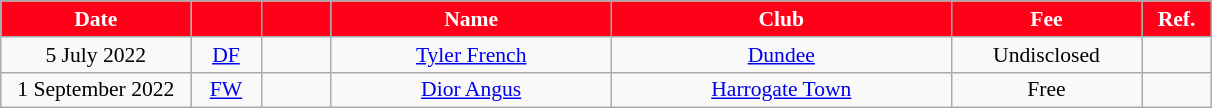<table class="wikitable" style="text-align:center; font-size:90%">
<tr>
<th style="background:#ff0018; color:#fff; width:120px;">Date</th>
<th style="background:#ff0018; color:#fff; width:40px;"></th>
<th style="background:#ff0018; color:#fff; width:40px;"></th>
<th style="background:#ff0018; color:#fff; width:180px;">Name</th>
<th style="background:#ff0018; color:#fff; width:220px;">Club</th>
<th style="background:#ff0018; color:#fff; width:120px;">Fee</th>
<th style="background:#ff0018; color:#fff; width:40px;">Ref.</th>
</tr>
<tr>
<td>5 July 2022</td>
<td><a href='#'>DF</a></td>
<td></td>
<td><a href='#'>Tyler French</a></td>
<td> <a href='#'>Dundee</a></td>
<td>Undisclosed</td>
<td></td>
</tr>
<tr>
<td>1 September 2022</td>
<td><a href='#'>FW</a></td>
<td></td>
<td><a href='#'>Dior Angus</a></td>
<td> <a href='#'>Harrogate Town</a></td>
<td>Free</td>
<td></td>
</tr>
</table>
